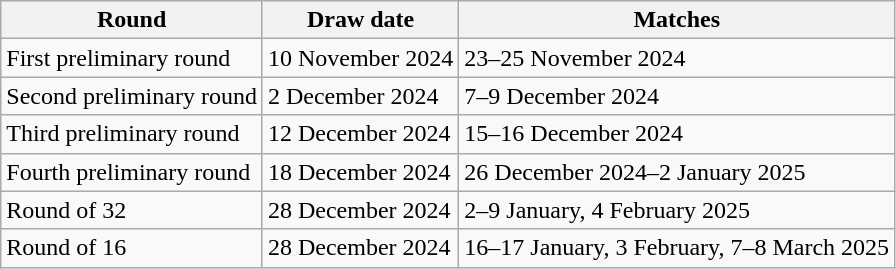<table class="wikitable">
<tr>
<th>Round</th>
<th>Draw date</th>
<th>Matches</th>
</tr>
<tr>
<td>First preliminary round</td>
<td>10 November 2024</td>
<td>23–25 November 2024</td>
</tr>
<tr>
<td>Second preliminary round</td>
<td>2 December 2024</td>
<td>7–9 December 2024</td>
</tr>
<tr>
<td>Third preliminary round</td>
<td>12 December 2024</td>
<td>15–16 December 2024</td>
</tr>
<tr>
<td>Fourth preliminary round</td>
<td>18 December 2024</td>
<td>26 December 2024–2 January 2025</td>
</tr>
<tr>
<td>Round of 32</td>
<td>28 December 2024</td>
<td>2–9 January, 4 February 2025</td>
</tr>
<tr>
<td>Round of 16</td>
<td>28 December 2024</td>
<td>16–17 January, 3 February, 7–8 March 2025</td>
</tr>
</table>
